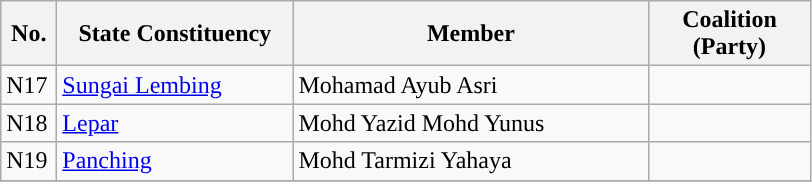<table class="wikitable">
<tr>
<th width="30">No.</th>
<th width="150">State Constituency</th>
<th width="230">Member</th>
<th width="100">Coalition (Party)</th>
</tr>
<tr>
<td>N17</td>
<td><a href='#'>Sungai Lembing</a></td>
<td>Mohamad Ayub Asri</td>
<td></td>
</tr>
<tr>
<td>N18</td>
<td><a href='#'>Lepar</a></td>
<td>Mohd Yazid Mohd Yunus</td>
<td></td>
</tr>
<tr>
<td>N19</td>
<td><a href='#'>Panching</a></td>
<td>Mohd Tarmizi Yahaya</td>
<td></td>
</tr>
<tr>
</tr>
</table>
